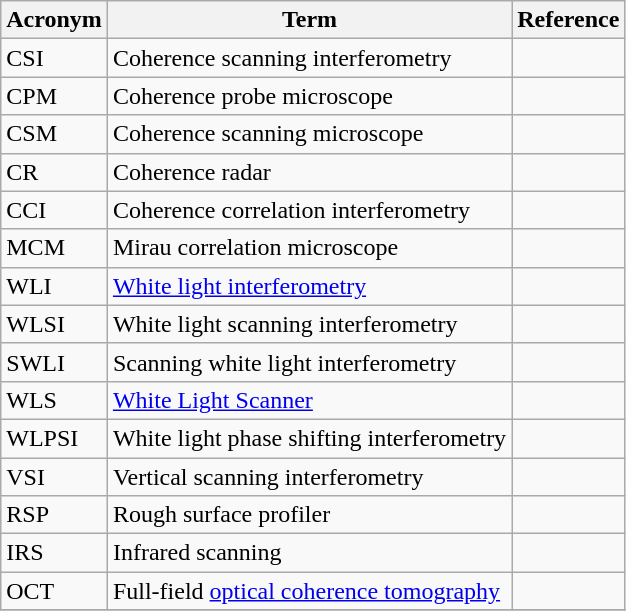<table class="wikitable">
<tr>
<th>Acronym</th>
<th>Term</th>
<th>Reference</th>
</tr>
<tr>
<td>CSI</td>
<td>Coherence scanning interferometry</td>
<td></td>
</tr>
<tr>
<td>CPM</td>
<td>Coherence probe microscope</td>
<td></td>
</tr>
<tr>
<td>CSM</td>
<td>Coherence scanning microscope</td>
<td></td>
</tr>
<tr>
<td>CR</td>
<td>Coherence radar</td>
<td></td>
</tr>
<tr>
<td>CCI</td>
<td>Coherence correlation interferometry</td>
<td></td>
</tr>
<tr>
<td>MCM</td>
<td>Mirau correlation microscope</td>
<td></td>
</tr>
<tr>
<td>WLI</td>
<td><a href='#'>White light interferometry</a></td>
<td></td>
</tr>
<tr>
<td>WLSI</td>
<td>White light scanning interferometry</td>
<td></td>
</tr>
<tr>
<td>SWLI</td>
<td>Scanning white light interferometry</td>
<td></td>
</tr>
<tr>
<td>WLS</td>
<td><a href='#'>White Light Scanner</a></td>
<td></td>
</tr>
<tr>
<td>WLPSI</td>
<td>White light phase shifting interferometry</td>
<td></td>
</tr>
<tr>
<td>VSI</td>
<td>Vertical scanning interferometry</td>
<td></td>
</tr>
<tr>
<td>RSP</td>
<td>Rough surface profiler</td>
<td></td>
</tr>
<tr>
<td>IRS</td>
<td>Infrared scanning</td>
<td></td>
</tr>
<tr>
<td>OCT</td>
<td>Full-field <a href='#'>optical coherence tomography</a></td>
<td></td>
</tr>
<tr>
</tr>
</table>
